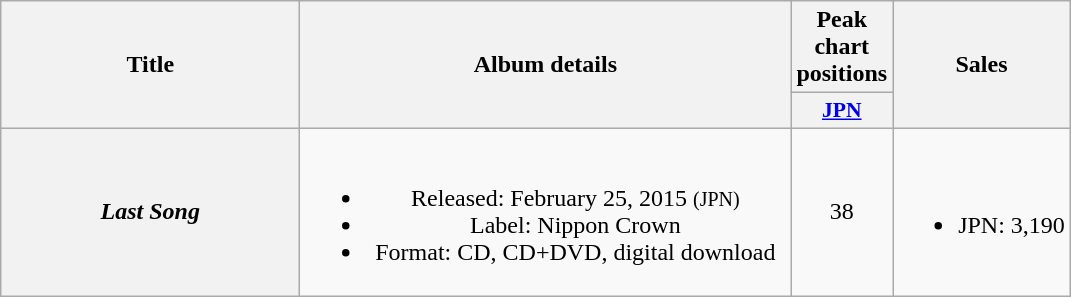<table class="wikitable plainrowheaders" style="text-align:center;">
<tr>
<th scope="col" rowspan="2" style="width:12em;">Title</th>
<th scope="col" rowspan="2" style="width:20em;">Album details</th>
<th scope="col" colspan="1">Peak chart positions</th>
<th scope="col" rowspan="2">Sales</th>
</tr>
<tr>
<th scope="col" style="width:3em;font-size:90%"><a href='#'>JPN</a><br></th>
</tr>
<tr>
<th scope="row"><em>Last Song</em></th>
<td><br><ul><li>Released: February 25, 2015 <small>(JPN)</small></li><li>Label: Nippon Crown</li><li>Format: CD, CD+DVD, digital download</li></ul></td>
<td>38</td>
<td><br><ul><li>JPN: 3,190</li></ul></td>
</tr>
</table>
